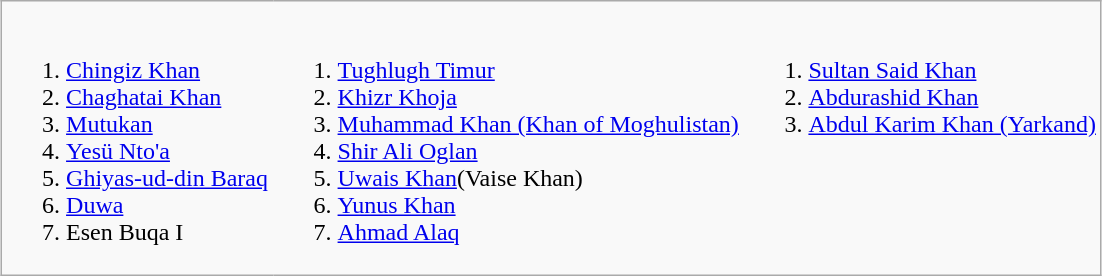<table class="wikitable" style="margin:1em auto 1em auto; page-break-inside:avoid">
<tr valign="top">
<td style="border:none;"><br><ol><li><a href='#'>Chingiz Khan</a></li><li><a href='#'>Chaghatai Khan</a></li><li><a href='#'>Mutukan</a></li><li><a href='#'>Yesü Nto'a</a></li><li><a href='#'>Ghiyas-ud-din Baraq</a></li><li><a href='#'>Duwa</a></li><li>Esen Buqa I</li></ol></td>
<td style="border:none"><br><ol><li><a href='#'>Tughlugh Timur</a></li><li><a href='#'>Khizr Khoja</a></li><li><a href='#'>Muhammad Khan (Khan of Moghulistan)</a></li><li><a href='#'>Shir Ali Oglan</a></li><li><a href='#'>Uwais Khan</a>(Vaise Khan)</li><li><a href='#'>Yunus Khan</a></li><li><a href='#'>Ahmad Alaq</a></li></ol></td>
<td style="border:none"><br><ol><li><a href='#'>Sultan Said Khan</a></li><li><a href='#'>Abdurashid Khan</a></li><li><a href='#'>Abdul Karim Khan (Yarkand)</a></li></ol></td>
</tr>
</table>
